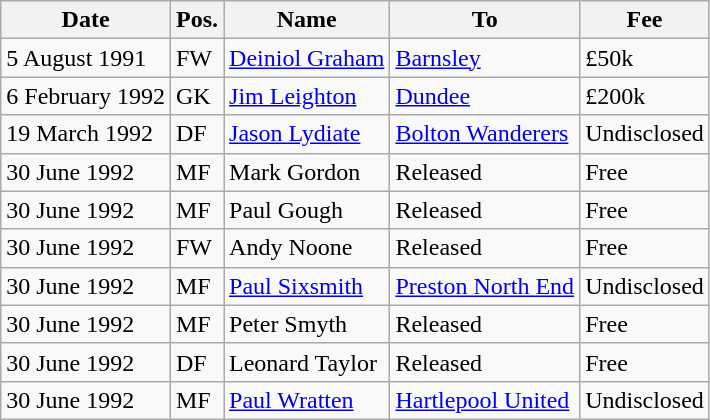<table class="wikitable">
<tr>
<th>Date</th>
<th>Pos.</th>
<th>Name</th>
<th>To</th>
<th>Fee</th>
</tr>
<tr>
<td>5 August 1991</td>
<td>FW</td>
<td> <a href='#'>Deiniol Graham</a></td>
<td> <a href='#'>Barnsley</a></td>
<td>£50k</td>
</tr>
<tr>
<td>6 February 1992</td>
<td>GK</td>
<td> <a href='#'>Jim Leighton</a></td>
<td> <a href='#'>Dundee</a></td>
<td>£200k</td>
</tr>
<tr>
<td>19 March 1992</td>
<td>DF</td>
<td> <a href='#'>Jason Lydiate</a></td>
<td> <a href='#'>Bolton Wanderers</a></td>
<td>Undisclosed</td>
</tr>
<tr>
<td>30 June 1992</td>
<td>MF</td>
<td> Mark Gordon</td>
<td>Released</td>
<td>Free</td>
</tr>
<tr>
<td>30 June 1992</td>
<td>MF</td>
<td> Paul Gough</td>
<td>Released</td>
<td>Free</td>
</tr>
<tr>
<td>30 June 1992</td>
<td>FW</td>
<td> Andy Noone</td>
<td>Released</td>
<td>Free</td>
</tr>
<tr>
<td>30 June 1992</td>
<td>MF</td>
<td> <a href='#'>Paul Sixsmith</a></td>
<td> <a href='#'>Preston North End</a></td>
<td>Undisclosed</td>
</tr>
<tr>
<td>30 June 1992</td>
<td>MF</td>
<td> Peter Smyth</td>
<td>Released</td>
<td>Free</td>
</tr>
<tr>
<td>30 June 1992</td>
<td>DF</td>
<td> Leonard Taylor</td>
<td>Released</td>
<td>Free</td>
</tr>
<tr>
<td>30 June 1992</td>
<td>MF</td>
<td> <a href='#'>Paul Wratten</a></td>
<td> <a href='#'>Hartlepool United</a></td>
<td>Undisclosed</td>
</tr>
</table>
